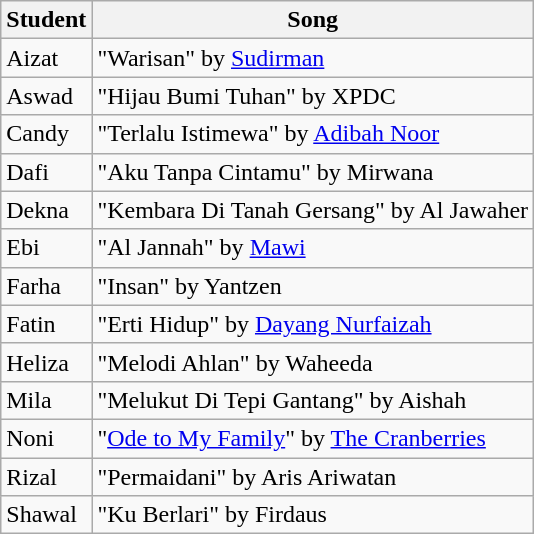<table class="wikitable">
<tr>
<th>Student</th>
<th>Song</th>
</tr>
<tr>
<td>Aizat</td>
<td>"Warisan" by <a href='#'>Sudirman</a></td>
</tr>
<tr>
<td>Aswad</td>
<td>"Hijau Bumi Tuhan" by XPDC</td>
</tr>
<tr>
<td>Candy</td>
<td>"Terlalu Istimewa" by <a href='#'>Adibah Noor</a></td>
</tr>
<tr>
<td>Dafi</td>
<td>"Aku Tanpa Cintamu" by Mirwana</td>
</tr>
<tr>
<td>Dekna</td>
<td>"Kembara Di Tanah Gersang" by Al Jawaher</td>
</tr>
<tr>
<td>Ebi</td>
<td>"Al Jannah" by <a href='#'>Mawi</a></td>
</tr>
<tr>
<td>Farha</td>
<td>"Insan" by Yantzen</td>
</tr>
<tr>
<td>Fatin</td>
<td>"Erti Hidup" by <a href='#'>Dayang Nurfaizah</a></td>
</tr>
<tr>
<td>Heliza</td>
<td>"Melodi Ahlan" by Waheeda</td>
</tr>
<tr>
<td>Mila</td>
<td>"Melukut Di Tepi Gantang" by Aishah</td>
</tr>
<tr>
<td>Noni</td>
<td>"<a href='#'>Ode to My Family</a>" by <a href='#'>The Cranberries</a></td>
</tr>
<tr>
<td>Rizal</td>
<td>"Permaidani" by Aris Ariwatan</td>
</tr>
<tr>
<td>Shawal</td>
<td>"Ku Berlari" by Firdaus</td>
</tr>
</table>
